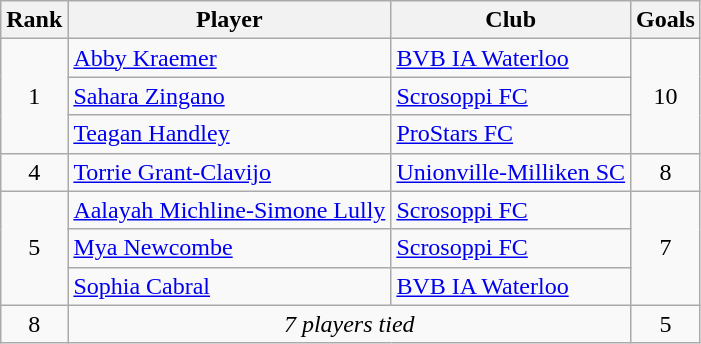<table class="wikitable">
<tr>
<th>Rank</th>
<th>Player</th>
<th>Club</th>
<th>Goals</th>
</tr>
<tr>
<td style="text-align:center" rowspan="3">1</td>
<td><a href='#'>Abby Kraemer</a></td>
<td><a href='#'>BVB IA Waterloo</a></td>
<td style="text-align:center" rowspan="3">10</td>
</tr>
<tr>
<td><a href='#'>Sahara Zingano</a></td>
<td><a href='#'>Scrosoppi FC</a></td>
</tr>
<tr>
<td><a href='#'>Teagan Handley</a></td>
<td><a href='#'>ProStars FC</a></td>
</tr>
<tr>
<td style="text-align:center" rowspan="1">4</td>
<td><a href='#'>Torrie Grant-Clavijo</a></td>
<td><a href='#'>Unionville-Milliken SC</a></td>
<td style="text-align:center" rowspan="1">8</td>
</tr>
<tr>
<td style="text-align:center" rowspan="3">5</td>
<td><a href='#'>Aalayah Michline-Simone Lully</a></td>
<td><a href='#'>Scrosoppi FC</a></td>
<td style="text-align:center" rowspan="3">7</td>
</tr>
<tr>
<td><a href='#'>Mya Newcombe</a></td>
<td><a href='#'>Scrosoppi FC</a></td>
</tr>
<tr>
<td><a href='#'>Sophia Cabral</a></td>
<td><a href='#'>BVB IA Waterloo</a></td>
</tr>
<tr>
<td style="text-align:center">8</td>
<td style="text-align:center" colspan="2"><em>7 players tied</em></td>
<td style="text-align:center">5</td>
</tr>
</table>
